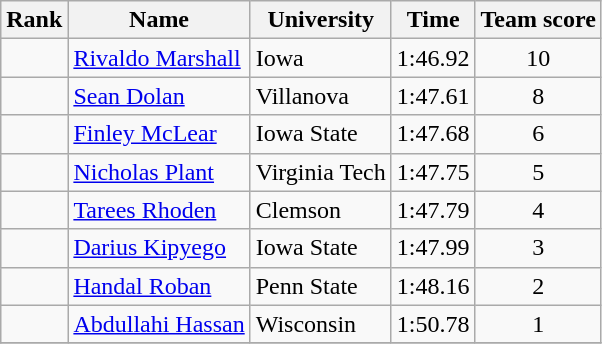<table class="wikitable sortable plainrowheaders" style="text-align:center">
<tr>
<th scope="col">Rank</th>
<th scope="col">Name</th>
<th scope="col">University</th>
<th scope="col">Time</th>
<th scope="col">Team score</th>
</tr>
<tr>
<td></td>
<td align=left> <a href='#'>Rivaldo Marshall</a></td>
<td align=left>Iowa</td>
<td>1:46.92</td>
<td>10</td>
</tr>
<tr>
<td></td>
<td align=left> <a href='#'>Sean Dolan</a></td>
<td align=left>Villanova</td>
<td>1:47.61</td>
<td>8</td>
</tr>
<tr>
<td></td>
<td align=left> <a href='#'>Finley McLear</a></td>
<td align=left>Iowa State</td>
<td>1:47.68</td>
<td>6</td>
</tr>
<tr>
<td></td>
<td align=left> <a href='#'>Nicholas Plant</a></td>
<td align=left>Virginia Tech</td>
<td>1:47.75</td>
<td>5</td>
</tr>
<tr>
<td></td>
<td align=left> <a href='#'>Tarees Rhoden</a></td>
<td align=left>Clemson</td>
<td>1:47.79</td>
<td>4</td>
</tr>
<tr>
<td></td>
<td align=left> <a href='#'>Darius Kipyego</a></td>
<td align=left>Iowa State</td>
<td>1:47.99</td>
<td>3</td>
</tr>
<tr>
<td></td>
<td align=left> <a href='#'>Handal Roban</a></td>
<td align=left>Penn State</td>
<td>1:48.16</td>
<td>2</td>
</tr>
<tr>
<td></td>
<td align=left> <a href='#'>Abdullahi Hassan</a></td>
<td align=left>Wisconsin</td>
<td>1:50.78</td>
<td>1</td>
</tr>
<tr>
</tr>
</table>
